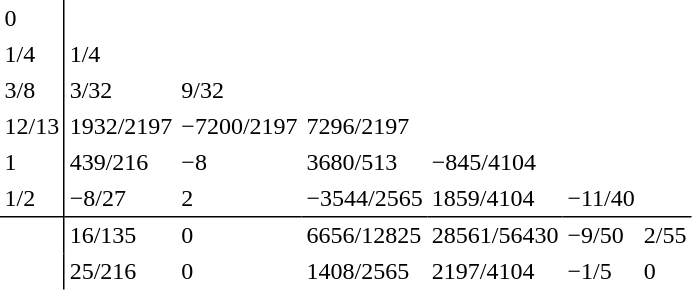<table cellpadding=3px cellspacing=0px>
<tr>
<td width="20px"></td>
<td style="border-right:1px solid;">0</td>
</tr>
<tr>
<td></td>
<td style="border-right:1px solid;">1/4</td>
<td>1/4</td>
</tr>
<tr>
<td></td>
<td style="border-right:1px solid;">3/8</td>
<td>3/32</td>
<td>9/32</td>
</tr>
<tr>
<td></td>
<td style="border-right:1px solid;">12/13</td>
<td>1932/2197</td>
<td>−7200/2197</td>
<td>7296/2197</td>
</tr>
<tr>
<td></td>
<td style="border-right:1px solid;">1</td>
<td>439/216</td>
<td>−8</td>
<td>3680/513</td>
<td>−845/4104</td>
</tr>
<tr>
<td></td>
<td style="border-right:1px solid; border-bottom:1px solid;">1/2</td>
<td style="border-bottom:1px solid;">−8/27</td>
<td style="border-bottom:1px solid;">2</td>
<td style="border-bottom:1px solid;">−3544/2565</td>
<td style="border-bottom:1px solid;">1859/4104</td>
<td style="border-bottom:1px solid;">−11/40</td>
<td style="border-bottom:1px solid;"></td>
</tr>
<tr>
<td></td>
<td style="border-right:1px solid;"></td>
<td>16/135</td>
<td>0</td>
<td>6656/12825</td>
<td>28561/56430</td>
<td>−9/50</td>
<td>2/55</td>
</tr>
<tr>
<td></td>
<td style="border-right:1px solid;"></td>
<td>25/216</td>
<td>0</td>
<td>1408/2565</td>
<td>2197/4104</td>
<td>−1/5</td>
<td>0</td>
</tr>
</table>
